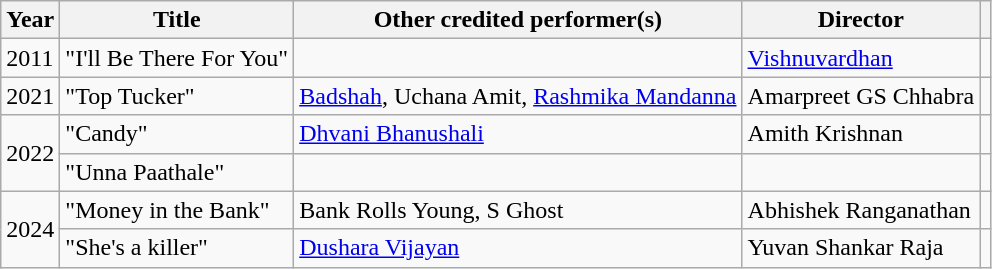<table class="wikitable">
<tr>
<th>Year</th>
<th>Title</th>
<th>Other credited performer(s)</th>
<th>Director</th>
<th></th>
</tr>
<tr>
<td>2011</td>
<td>"I'll Be There For You"</td>
<td></td>
<td><a href='#'>Vishnuvardhan</a></td>
<td style="text-align:center;"></td>
</tr>
<tr>
<td>2021</td>
<td>"Top Tucker"</td>
<td><a href='#'>Badshah</a>, Uchana Amit, <a href='#'>Rashmika Mandanna</a></td>
<td>Amarpreet GS Chhabra</td>
<td style="text-align:center;"></td>
</tr>
<tr>
<td rowspan="2">2022</td>
<td>"Candy"</td>
<td><a href='#'>Dhvani Bhanushali</a></td>
<td>Amith Krishnan</td>
<td style="text-align:center;"></td>
</tr>
<tr>
<td>"Unna Paathale"</td>
<td></td>
<td></td>
<td></td>
</tr>
<tr>
<td rowspan="2">2024</td>
<td>"Money in the Bank"</td>
<td>Bank Rolls Young, S Ghost</td>
<td>Abhishek Ranganathan</td>
<td style="text-align:center;"></td>
</tr>
<tr>
<td>"She's a killer"</td>
<td><a href='#'>Dushara Vijayan</a></td>
<td>Yuvan Shankar Raja</td>
<td style="text-align:center;"></td>
</tr>
</table>
